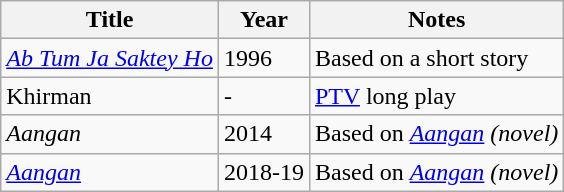<table class="wikitable">
<tr>
<th>Title</th>
<th>Year</th>
<th>Notes</th>
</tr>
<tr>
<td><em><a href='#'>Ab Tum Ja Saktey Ho</a></em></td>
<td>1996</td>
<td>Based on a short story</td>
</tr>
<tr>
<td>Khirman</td>
<td>-</td>
<td><a href='#'>PTV</a> long play</td>
</tr>
<tr>
<td><em>Aangan</em></td>
<td>2014</td>
<td>Based on <em><a href='#'>Aangan</a> (novel)</em></td>
</tr>
<tr>
<td><em><a href='#'>Aangan</a></em></td>
<td>2018-19</td>
<td>Based on <em><a href='#'>Aangan</a> (novel)</em></td>
</tr>
</table>
